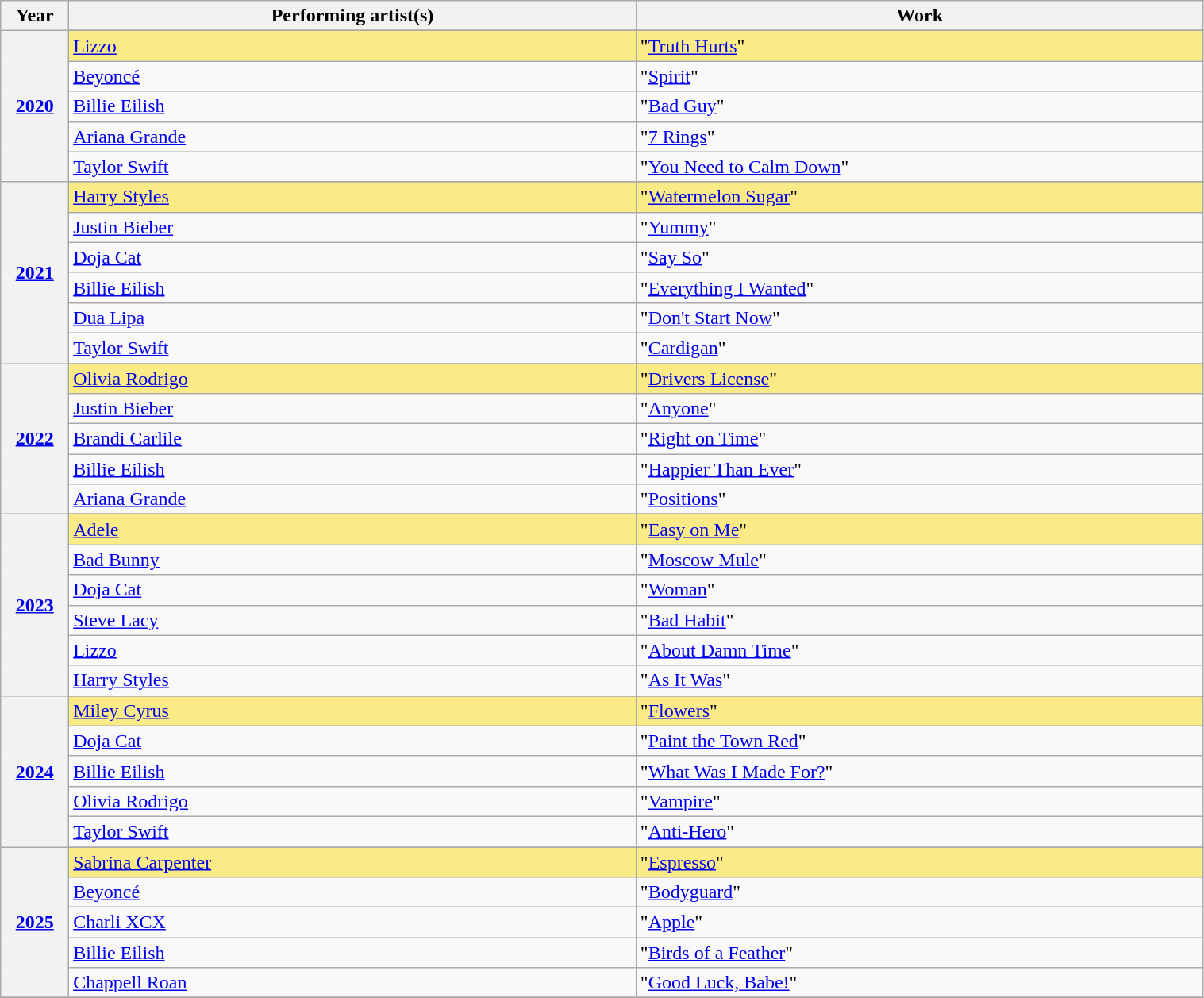<table class="wikitable" style="width:80%">
<tr>
<th width="2%">Year</th>
<th width="25%">Performing artist(s)</th>
<th width="25%">Work</th>
</tr>
<tr>
<th scope="row" rowspan="6" style="text-align:center;"><a href='#'>2020</a> <br></th>
</tr>
<tr style="background:#FAEB86;">
<td><a href='#'>Lizzo</a></td>
<td>"<a href='#'>Truth Hurts</a>"</td>
</tr>
<tr>
<td><a href='#'>Beyoncé</a></td>
<td>"<a href='#'>Spirit</a>"</td>
</tr>
<tr>
<td><a href='#'>Billie Eilish</a></td>
<td>"<a href='#'>Bad Guy</a>"</td>
</tr>
<tr>
<td><a href='#'>Ariana Grande</a></td>
<td>"<a href='#'>7 Rings</a>"</td>
</tr>
<tr>
<td><a href='#'>Taylor Swift</a></td>
<td>"<a href='#'>You Need to Calm Down</a>"</td>
</tr>
<tr>
<th scope="row" rowspan="7" style="text-align:center;"><a href='#'>2021</a> <br></th>
</tr>
<tr style="background:#FAEB86;">
<td><a href='#'>Harry Styles</a></td>
<td>"<a href='#'>Watermelon Sugar</a>"</td>
</tr>
<tr>
<td><a href='#'>Justin Bieber</a></td>
<td>"<a href='#'>Yummy</a>"</td>
</tr>
<tr>
<td><a href='#'>Doja Cat</a></td>
<td>"<a href='#'>Say So</a>"</td>
</tr>
<tr>
<td><a href='#'>Billie Eilish</a></td>
<td>"<a href='#'>Everything I Wanted</a>"</td>
</tr>
<tr>
<td><a href='#'>Dua Lipa</a></td>
<td>"<a href='#'>Don't Start Now</a>"</td>
</tr>
<tr>
<td><a href='#'>Taylor Swift</a></td>
<td>"<a href='#'>Cardigan</a>"</td>
</tr>
<tr>
<th scope="row" rowspan="6" style="text-align:center;"><a href='#'>2022</a> <br></th>
</tr>
<tr style="background:#FAEB86;">
<td><a href='#'>Olivia Rodrigo</a></td>
<td>"<a href='#'>Drivers License</a>"</td>
</tr>
<tr>
<td><a href='#'>Justin Bieber</a></td>
<td>"<a href='#'>Anyone</a>"</td>
</tr>
<tr>
<td><a href='#'>Brandi Carlile</a></td>
<td>"<a href='#'>Right on Time</a>"</td>
</tr>
<tr>
<td><a href='#'>Billie Eilish</a></td>
<td>"<a href='#'>Happier Than Ever</a>"</td>
</tr>
<tr>
<td><a href='#'>Ariana Grande</a></td>
<td>"<a href='#'>Positions</a>"</td>
</tr>
<tr>
<th scope="row" rowspan="7" style="text-align:center;"><a href='#'>2023</a> <br></th>
</tr>
<tr style="background:#FAEB86;">
<td><a href='#'>Adele</a></td>
<td>"<a href='#'>Easy on Me</a>"</td>
</tr>
<tr>
<td><a href='#'>Bad Bunny</a></td>
<td>"<a href='#'>Moscow Mule</a>"</td>
</tr>
<tr>
<td><a href='#'>Doja Cat</a></td>
<td>"<a href='#'>Woman</a>"</td>
</tr>
<tr>
<td><a href='#'>Steve Lacy</a></td>
<td>"<a href='#'>Bad Habit</a>"</td>
</tr>
<tr>
<td><a href='#'>Lizzo</a></td>
<td>"<a href='#'>About Damn Time</a>"</td>
</tr>
<tr>
<td><a href='#'>Harry Styles</a></td>
<td>"<a href='#'>As It Was</a>"</td>
</tr>
<tr>
<th scope="row" rowspan="6" style="text-align:center;"><a href='#'>2024</a> <br></th>
</tr>
<tr style="background:#FAEB86;">
<td><a href='#'>Miley Cyrus</a></td>
<td>"<a href='#'>Flowers</a>"</td>
</tr>
<tr>
<td><a href='#'>Doja Cat</a></td>
<td>"<a href='#'>Paint the Town Red</a>"</td>
</tr>
<tr>
<td><a href='#'>Billie Eilish</a></td>
<td>"<a href='#'>What Was I Made For?</a>"</td>
</tr>
<tr>
<td><a href='#'>Olivia Rodrigo</a></td>
<td>"<a href='#'>Vampire</a>"</td>
</tr>
<tr>
<td><a href='#'>Taylor Swift</a></td>
<td>"<a href='#'>Anti-Hero</a>"</td>
</tr>
<tr>
<th scope="row" rowspan="6" style="text-align:center;"><a href='#'>2025</a> <br></th>
</tr>
<tr style="background:#FAEB86;">
<td><a href='#'>Sabrina Carpenter</a></td>
<td>"<a href='#'>Espresso</a>"</td>
</tr>
<tr>
<td><a href='#'>Beyoncé</a></td>
<td>"<a href='#'>Bodyguard</a>"</td>
</tr>
<tr>
<td><a href='#'>Charli XCX</a></td>
<td>"<a href='#'>Apple</a>"</td>
</tr>
<tr>
<td><a href='#'>Billie Eilish</a></td>
<td>"<a href='#'>Birds of a Feather</a>"</td>
</tr>
<tr>
<td><a href='#'>Chappell Roan</a></td>
<td>"<a href='#'>Good Luck, Babe!</a>"</td>
</tr>
<tr>
</tr>
</table>
